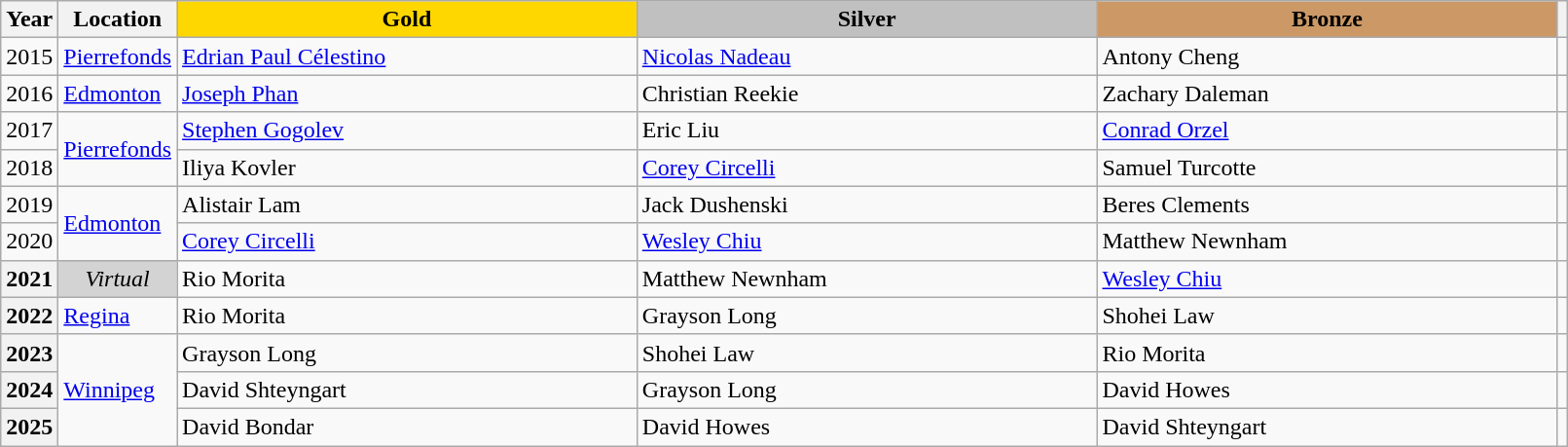<table class="wikitable unsortable" style="text-align:left; width:85%">
<tr>
<th scope="col" style="text-align:center">Year</th>
<th scope="col" style="text-align:center">Location</th>
<td scope="col" style="text-align:center; width:30%; background:gold"><strong>Gold</strong></td>
<td scope="col" style="text-align:center; width:30%; background:silver"><strong>Silver</strong></td>
<td scope="col" style="text-align:center; width:30%; background:#c96"><strong>Bronze</strong></td>
<th scope="col" style="text-align:center"></th>
</tr>
<tr>
<td>2015</td>
<td><a href='#'>Pierrefonds</a></td>
<td><a href='#'>Edrian Paul Célestino</a></td>
<td><a href='#'>Nicolas Nadeau</a></td>
<td>Antony Cheng</td>
<td></td>
</tr>
<tr>
<td>2016</td>
<td><a href='#'>Edmonton</a></td>
<td><a href='#'>Joseph Phan</a></td>
<td>Christian Reekie</td>
<td>Zachary Daleman</td>
<td></td>
</tr>
<tr>
<td>2017</td>
<td rowspan="2"><a href='#'>Pierrefonds</a></td>
<td><a href='#'>Stephen Gogolev</a></td>
<td>Eric Liu</td>
<td><a href='#'>Conrad Orzel</a></td>
<td></td>
</tr>
<tr>
<td>2018</td>
<td>Iliya Kovler</td>
<td><a href='#'>Corey Circelli</a></td>
<td>Samuel Turcotte</td>
<td></td>
</tr>
<tr>
<td>2019</td>
<td rowspan="2"><a href='#'>Edmonton</a></td>
<td>Alistair Lam</td>
<td>Jack Dushenski</td>
<td>Beres Clements</td>
<td></td>
</tr>
<tr>
<td>2020</td>
<td><a href='#'>Corey Circelli</a></td>
<td><a href='#'>Wesley Chiu</a></td>
<td>Matthew Newnham</td>
<td></td>
</tr>
<tr>
<th>2021</th>
<td align="center" bgcolor="lightgray"><em>Virtual</em></td>
<td>Rio Morita</td>
<td>Matthew Newnham</td>
<td><a href='#'>Wesley Chiu</a></td>
<td></td>
</tr>
<tr>
<th>2022</th>
<td><a href='#'>Regina</a></td>
<td>Rio Morita</td>
<td>Grayson Long</td>
<td>Shohei Law</td>
<td></td>
</tr>
<tr>
<th>2023</th>
<td rowspan="3"><a href='#'>Winnipeg</a></td>
<td>Grayson Long</td>
<td>Shohei Law</td>
<td>Rio Morita</td>
<td></td>
</tr>
<tr>
<th>2024</th>
<td>David Shteyngart</td>
<td>Grayson Long</td>
<td>David Howes</td>
<td></td>
</tr>
<tr>
<th>2025</th>
<td>David Bondar</td>
<td>David Howes</td>
<td>David Shteyngart</td>
<td></td>
</tr>
</table>
